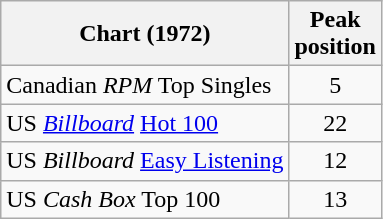<table class="wikitable sortable">
<tr>
<th align="left">Chart (1972)</th>
<th align="left">Peak<br>position</th>
</tr>
<tr>
<td align="left">Canadian <em>RPM</em> Top Singles</td>
<td style="text-align:center;">5</td>
</tr>
<tr>
<td align="left">US <em><a href='#'>Billboard</a></em> <a href='#'>Hot 100</a></td>
<td style="text-align:center;">22</td>
</tr>
<tr>
<td align="left">US <em>Billboard</em> <a href='#'>Easy Listening</a></td>
<td style="text-align:center;">12</td>
</tr>
<tr>
<td>US <em>Cash Box</em> Top 100</td>
<td style="text-align:center;">13</td>
</tr>
</table>
